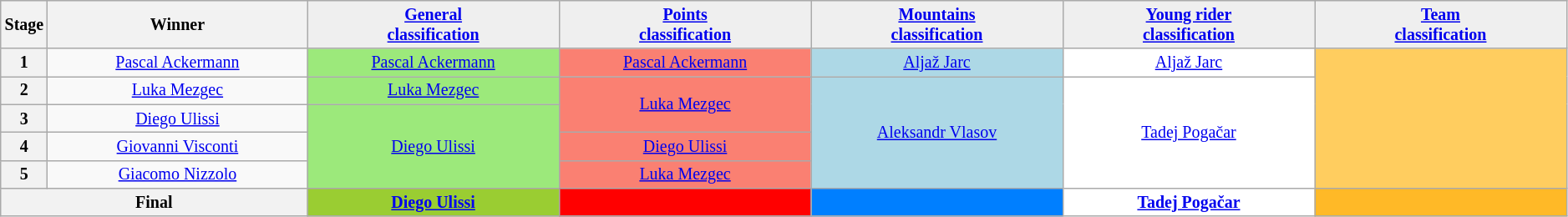<table class="wikitable" style="text-align: center; font-size:smaller;">
<tr style="background:#efefef;">
<th scope="col" style="width:1%;">Stage</th>
<th scope="col" style="width:16.5%;">Winner</th>
<th style="background:#efefef; width:16%;"><a href='#'>General<br>classification</a><br></th>
<th style="background:#efefef; width:16%;"><a href='#'>Points<br>classification</a><br></th>
<th style="background:#efefef; width:16%;"><a href='#'>Mountains<br>classification</a><br></th>
<th style="background:#efefef; width:16%;"><a href='#'>Young rider<br>classification</a><br></th>
<th style="background:#efefef; width:16%;"><a href='#'>Team<br>classification</a><br></th>
</tr>
<tr>
<th>1</th>
<td><a href='#'>Pascal Ackermann</a></td>
<td style="background:#9CE97B;"><a href='#'>Pascal Ackermann</a></td>
<td style="background:salmon;"><a href='#'>Pascal Ackermann</a></td>
<td style="background:lightblue;"><a href='#'>Aljaž Jarc</a></td>
<td style="background:white;"><a href='#'>Aljaž Jarc</a></td>
<td style="background:#FFCD5F;" rowspan="5"></td>
</tr>
<tr>
<th>2</th>
<td><a href='#'>Luka Mezgec</a></td>
<td style="background:#9CE97B;"><a href='#'>Luka Mezgec</a></td>
<td style="background:salmon;" rowspan="2"><a href='#'>Luka Mezgec</a></td>
<td style="background:lightblue;" rowspan="4"><a href='#'>Aleksandr Vlasov</a></td>
<td style="background:white;" rowspan="4"><a href='#'>Tadej Pogačar</a></td>
</tr>
<tr>
<th>3</th>
<td><a href='#'>Diego Ulissi</a></td>
<td style="background:#9CE97B;" rowspan="3"><a href='#'>Diego Ulissi</a></td>
</tr>
<tr>
<th>4</th>
<td><a href='#'>Giovanni Visconti</a></td>
<td style="background:salmon;"><a href='#'>Diego Ulissi</a></td>
</tr>
<tr>
<th>5</th>
<td><a href='#'>Giacomo Nizzolo</a></td>
<td style="background:salmon;"><a href='#'>Luka Mezgec</a></td>
</tr>
<tr>
<th colspan="2">Final</th>
<th style="background:#9ACD32;"><a href='#'>Diego Ulissi</a></th>
<th style="background:red;"></th>
<th style="background:#007FFF;"></th>
<th style="background:white;"><a href='#'>Tadej Pogačar</a></th>
<th style="background:#FFB927;"></th>
</tr>
</table>
